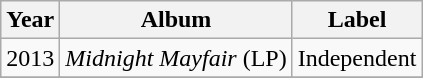<table class="wikitable">
<tr>
<th>Year</th>
<th>Album</th>
<th>Label</th>
</tr>
<tr>
<td>2013</td>
<td><em>Midnight Mayfair</em> (LP)</td>
<td>Independent</td>
</tr>
<tr>
</tr>
</table>
